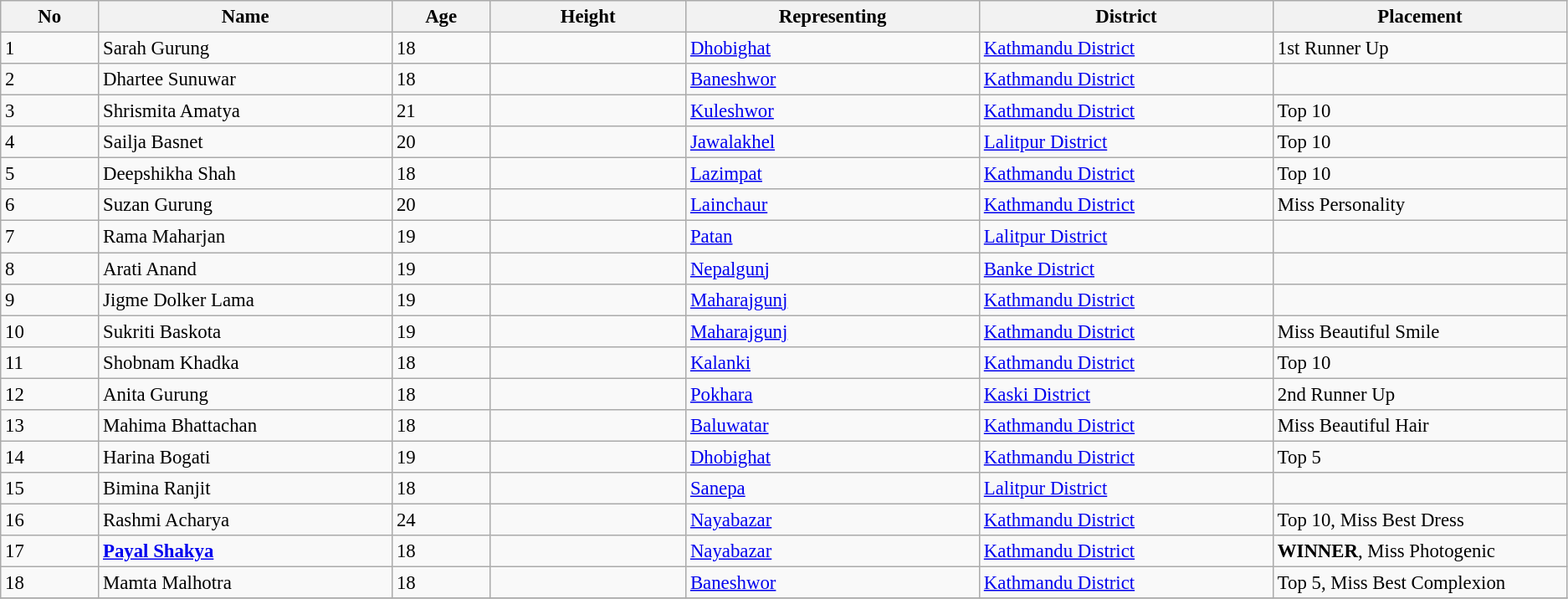<table class="wikitable sortable" style="font-size: 95%;">
<tr>
<th width="05%">No</th>
<th width="15%">Name</th>
<th width="05%">Age</th>
<th width="10%">Height</th>
<th width="15%">Representing</th>
<th width="15%">District</th>
<th width="15%">Placement</th>
</tr>
<tr>
<td>1</td>
<td>Sarah Gurung</td>
<td>18</td>
<td></td>
<td><a href='#'>Dhobighat</a></td>
<td><a href='#'>Kathmandu District</a></td>
<td>1st Runner Up</td>
</tr>
<tr>
<td>2</td>
<td>Dhartee Sunuwar</td>
<td>18</td>
<td></td>
<td><a href='#'>Baneshwor</a></td>
<td><a href='#'>Kathmandu District</a></td>
<td></td>
</tr>
<tr>
<td>3</td>
<td>Shrismita Amatya</td>
<td>21</td>
<td></td>
<td><a href='#'>Kuleshwor</a></td>
<td><a href='#'>Kathmandu District</a></td>
<td>Top 10</td>
</tr>
<tr>
<td>4</td>
<td>Sailja Basnet</td>
<td>20</td>
<td></td>
<td><a href='#'>Jawalakhel</a></td>
<td><a href='#'>Lalitpur District</a></td>
<td>Top 10</td>
</tr>
<tr>
<td>5</td>
<td>Deepshikha Shah</td>
<td>18</td>
<td></td>
<td><a href='#'>Lazimpat</a></td>
<td><a href='#'>Kathmandu District</a></td>
<td>Top 10</td>
</tr>
<tr>
<td>6</td>
<td>Suzan Gurung</td>
<td>20</td>
<td></td>
<td><a href='#'>Lainchaur</a></td>
<td><a href='#'>Kathmandu District</a></td>
<td>Miss Personality</td>
</tr>
<tr>
<td>7</td>
<td>Rama Maharjan</td>
<td>19</td>
<td></td>
<td><a href='#'>Patan</a></td>
<td><a href='#'>Lalitpur District</a></td>
<td></td>
</tr>
<tr>
<td>8</td>
<td>Arati Anand</td>
<td>19</td>
<td></td>
<td><a href='#'>Nepalgunj</a></td>
<td><a href='#'>Banke District</a></td>
<td></td>
</tr>
<tr>
<td>9</td>
<td>Jigme Dolker Lama</td>
<td>19</td>
<td></td>
<td><a href='#'>Maharajgunj</a></td>
<td><a href='#'>Kathmandu District</a></td>
<td></td>
</tr>
<tr>
<td>10</td>
<td>Sukriti Baskota</td>
<td>19</td>
<td></td>
<td><a href='#'>Maharajgunj</a></td>
<td><a href='#'>Kathmandu District</a></td>
<td>Miss Beautiful Smile</td>
</tr>
<tr>
<td>11</td>
<td>Shobnam Khadka</td>
<td>18</td>
<td></td>
<td><a href='#'>Kalanki</a></td>
<td><a href='#'>Kathmandu District</a></td>
<td>Top 10</td>
</tr>
<tr>
<td>12</td>
<td>Anita Gurung</td>
<td>18</td>
<td></td>
<td><a href='#'>Pokhara</a></td>
<td><a href='#'>Kaski District</a></td>
<td>2nd Runner Up</td>
</tr>
<tr>
<td>13</td>
<td>Mahima Bhattachan</td>
<td>18</td>
<td></td>
<td><a href='#'>Baluwatar</a></td>
<td><a href='#'>Kathmandu District</a></td>
<td>Miss Beautiful Hair</td>
</tr>
<tr>
<td>14</td>
<td>Harina Bogati</td>
<td>19</td>
<td></td>
<td><a href='#'>Dhobighat</a></td>
<td><a href='#'>Kathmandu District</a></td>
<td>Top 5</td>
</tr>
<tr>
<td>15</td>
<td>Bimina Ranjit</td>
<td>18</td>
<td></td>
<td><a href='#'>Sanepa</a></td>
<td><a href='#'>Lalitpur District</a></td>
<td></td>
</tr>
<tr>
<td>16</td>
<td>Rashmi Acharya</td>
<td>24</td>
<td></td>
<td><a href='#'>Nayabazar</a></td>
<td><a href='#'>Kathmandu District</a></td>
<td>Top 10, Miss Best Dress</td>
</tr>
<tr>
<td>17</td>
<td><strong><a href='#'>Payal Shakya</a></strong></td>
<td>18</td>
<td></td>
<td><a href='#'>Nayabazar</a></td>
<td><a href='#'>Kathmandu District</a></td>
<td><strong>WINNER</strong>, Miss Photogenic</td>
</tr>
<tr>
<td>18</td>
<td>Mamta Malhotra</td>
<td>18</td>
<td></td>
<td><a href='#'>Baneshwor</a></td>
<td><a href='#'>Kathmandu District</a></td>
<td>Top 5, Miss Best Complexion</td>
</tr>
<tr>
</tr>
</table>
